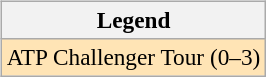<table>
<tr valign=top>
<td><br><table class=wikitable style=font-size:97%>
<tr>
<th>Legend</th>
</tr>
<tr style="background:moccasin;">
<td>ATP Challenger Tour (0–3)</td>
</tr>
</table>
</td>
<td></td>
</tr>
</table>
